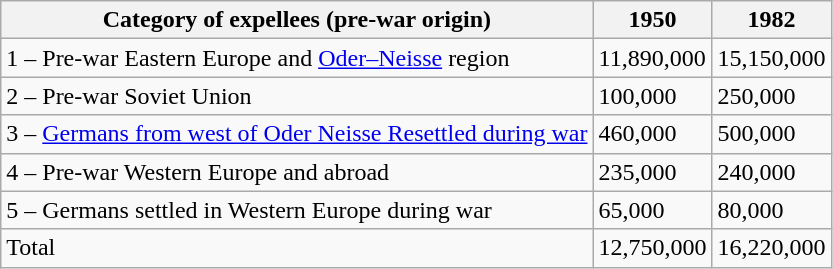<table class="wikitable sortable">
<tr>
<th>Category of expellees (pre-war origin)</th>
<th>1950</th>
<th>1982</th>
</tr>
<tr>
<td>1 – Pre-war Eastern Europe and <a href='#'>Oder–Neisse</a> region</td>
<td>11,890,000</td>
<td>15,150,000</td>
</tr>
<tr>
<td>2 – Pre-war Soviet Union</td>
<td>100,000</td>
<td>250,000</td>
</tr>
<tr>
<td>3 – <a href='#'>Germans from west of Oder Neisse Resettled during war</a></td>
<td>460,000</td>
<td>500,000</td>
</tr>
<tr>
<td>4 – Pre-war Western Europe and abroad</td>
<td>235,000</td>
<td>240,000</td>
</tr>
<tr>
<td>5 – Germans settled in Western Europe during war</td>
<td>65,000</td>
<td>80,000</td>
</tr>
<tr>
<td>Total</td>
<td>12,750,000</td>
<td>16,220,000</td>
</tr>
</table>
